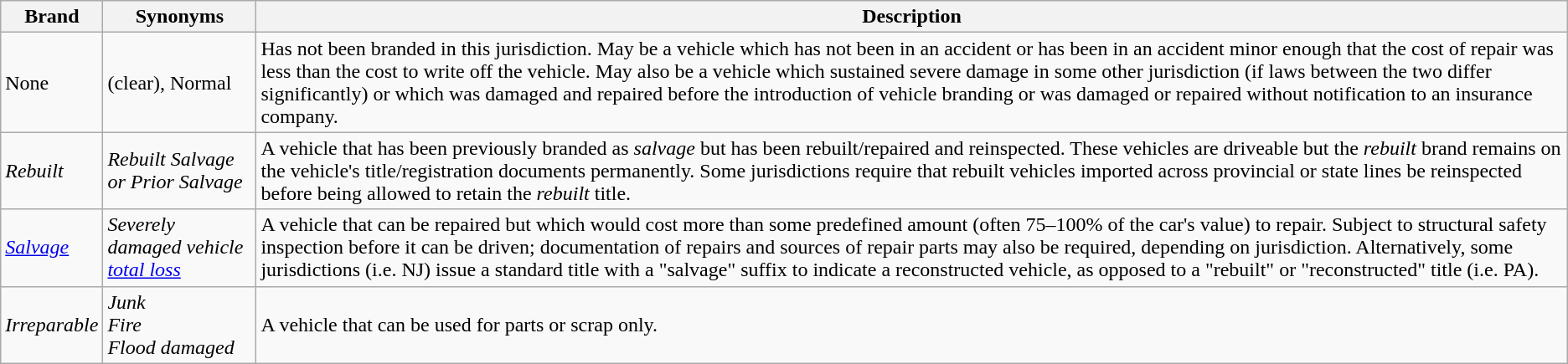<table class=wikitable>
<tr>
<th>Brand</th>
<th>Synonyms</th>
<th>Description</th>
</tr>
<tr>
<td>None</td>
<td>(clear), Normal</td>
<td>Has not been branded in this jurisdiction. May be a vehicle which has not been in an accident or has been in an accident minor enough that the cost of repair was less than the cost to write off the vehicle. May also be a vehicle which sustained severe damage in some other jurisdiction (if laws between the two differ significantly) or which was damaged and repaired before the introduction of vehicle branding or was damaged or repaired without notification to an insurance company.</td>
</tr>
<tr>
<td><em>Rebuilt</em></td>
<td><em>Rebuilt Salvage or Prior Salvage</em></td>
<td>A vehicle that has been previously branded as <em>salvage</em> but has been rebuilt/repaired and reinspected. These vehicles are driveable but the <em>rebuilt</em> brand remains on the vehicle's title/registration documents permanently. Some jurisdictions require that rebuilt vehicles imported across provincial or state lines be reinspected before being allowed to retain the <em>rebuilt</em> title.</td>
</tr>
<tr>
<td><em><a href='#'>Salvage</a></em></td>
<td><em>Severely damaged vehicle</em><br><em><a href='#'>total loss</a></em></td>
<td>A vehicle that can be repaired but which would cost more than some predefined amount (often 75–100% of the car's value) to repair. Subject to structural safety inspection before it can be driven; documentation of repairs and sources of repair parts may also be required, depending on jurisdiction. Alternatively, some jurisdictions (i.e. NJ) issue a standard title with a "salvage" suffix to indicate a reconstructed vehicle, as opposed to a "rebuilt" or "reconstructed" title (i.e. PA).</td>
</tr>
<tr>
<td><em>Irreparable</em></td>
<td><em>Junk</em><br><em>Fire</em><br><em>Flood damaged</em></td>
<td>A vehicle that can be used for parts or scrap only.</td>
</tr>
</table>
